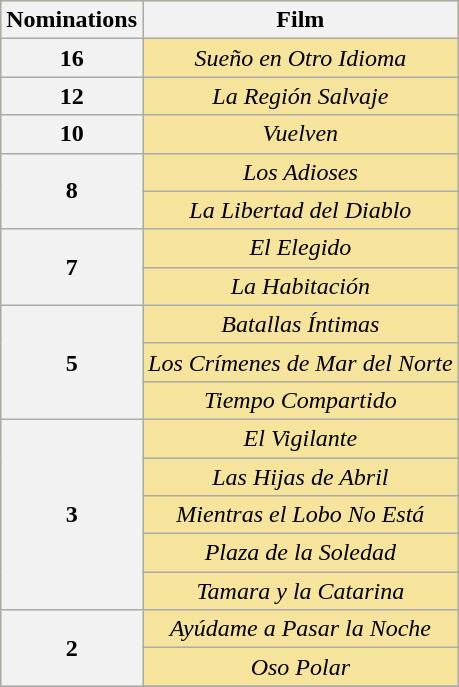<table class="wikitable plainrowheaders" rowspan=2 style="text-align: center; background: #f6e39c">
<tr>
<th scope="col" width="55">Nominations</th>
<th scope="col" align="center">Film</th>
</tr>
<tr>
<th scope=row rowspan=1 style="text-align:center">16</th>
<td><em>Sueño en Otro Idioma</em></td>
</tr>
<tr>
<th scope=row rowspan=1 style="text-align:center">12</th>
<td><em>La Región Salvaje</em></td>
</tr>
<tr>
<th scope=row rowspan=1 style="text-align:center">10</th>
<td><em>Vuelven</em></td>
</tr>
<tr>
<th scope=row rowspan=2 style="text-align:center">8</th>
<td><em>Los Adioses</em></td>
</tr>
<tr>
<td><em>La Libertad del Diablo</em></td>
</tr>
<tr>
<th scope=row rowspan=2 style="text-align:center">7</th>
<td><em>El Elegido</em></td>
</tr>
<tr>
<td><em>La Habitación</em></td>
</tr>
<tr>
<th scope=row rowspan=3 style="text-align:center">5</th>
<td><em>Batallas Íntimas</em></td>
</tr>
<tr>
<td><em>Los Crímenes de Mar del Norte</em></td>
</tr>
<tr>
<td><em>Tiempo Compartido</em></td>
</tr>
<tr>
<th scope=row rowspan=5 style="text-align:center">3</th>
<td><em>El Vigilante</em></td>
</tr>
<tr>
<td><em>Las Hijas de Abril</em></td>
</tr>
<tr>
<td><em>Mientras el Lobo No Está</em></td>
</tr>
<tr>
<td><em>Plaza de la Soledad</em></td>
</tr>
<tr>
<td><em>Tamara y la Catarina</em></td>
</tr>
<tr>
<th scope=row rowspan=3 style="text-align:center">2</th>
<td><em>Ayúdame a Pasar la Noche</em></td>
</tr>
<tr>
<td><em>Oso Polar</em></td>
</tr>
<tr>
</tr>
</table>
